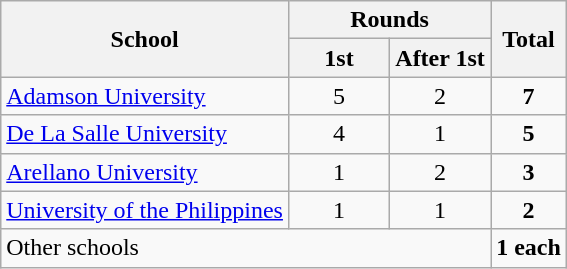<table class="wikitable" style="text-align:center;">
<tr>
<th rowspan="2">School</th>
<th colspan="2">Rounds</th>
<th rowspan="2">Total</th>
</tr>
<tr>
<th width=60px>1st</th>
<th width=60px>After 1st</th>
</tr>
<tr>
<td align=left><a href='#'>Adamson University</a></td>
<td>5</td>
<td>2</td>
<td><strong>7</strong></td>
</tr>
<tr>
<td align=left><a href='#'>De La Salle University</a></td>
<td>4</td>
<td>1</td>
<td><strong>5</strong></td>
</tr>
<tr>
<td align=left><a href='#'>Arellano University</a></td>
<td>1</td>
<td>2</td>
<td><strong>3</strong></td>
</tr>
<tr>
<td align=left><a href='#'>University of the Philippines</a></td>
<td>1</td>
<td>1</td>
<td><strong>2</strong></td>
</tr>
<tr>
<td align=left colspan="3">Other schools</td>
<td><strong>1 each</strong></td>
</tr>
</table>
